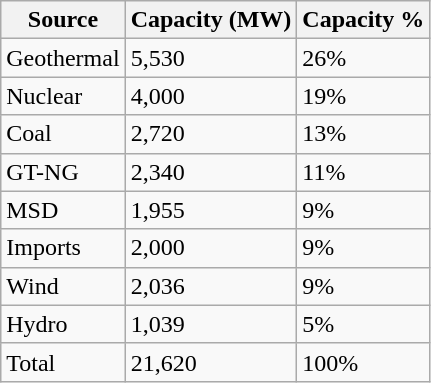<table class="wikitable sortable">
<tr>
<th>Source</th>
<th>Capacity (MW)</th>
<th>Capacity %</th>
</tr>
<tr>
<td>Geothermal</td>
<td>5,530</td>
<td>26%</td>
</tr>
<tr>
<td>Nuclear</td>
<td>4,000</td>
<td>19%</td>
</tr>
<tr>
<td>Coal</td>
<td>2,720</td>
<td>13%</td>
</tr>
<tr>
<td>GT-NG</td>
<td>2,340</td>
<td>11%</td>
</tr>
<tr>
<td>MSD</td>
<td>1,955</td>
<td>9%</td>
</tr>
<tr>
<td>Imports</td>
<td>2,000</td>
<td>9%</td>
</tr>
<tr>
<td>Wind</td>
<td>2,036</td>
<td>9%</td>
</tr>
<tr>
<td>Hydro</td>
<td>1,039</td>
<td>5%</td>
</tr>
<tr>
<td>Total</td>
<td>21,620</td>
<td>100%</td>
</tr>
</table>
